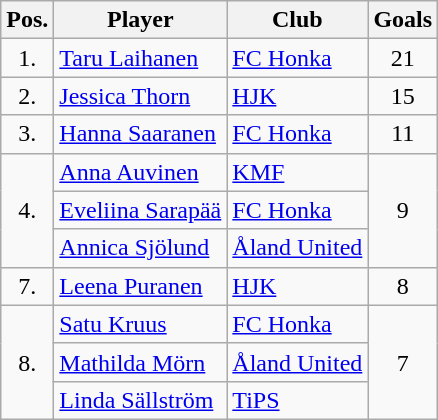<table class="wikitable" style="text-align:center">
<tr>
<th>Pos.</th>
<th>Player</th>
<th>Club</th>
<th>Goals</th>
</tr>
<tr>
<td>1.</td>
<td align="left"> <a href='#'>Taru Laihanen</a></td>
<td align="left"><a href='#'>FC Honka</a></td>
<td>21</td>
</tr>
<tr>
<td>2.</td>
<td align="left"> <a href='#'>Jessica Thorn</a></td>
<td align="left"><a href='#'>HJK</a></td>
<td>15</td>
</tr>
<tr>
<td>3.</td>
<td align="left"> <a href='#'>Hanna Saaranen</a></td>
<td align="left"><a href='#'>FC Honka</a></td>
<td>11</td>
</tr>
<tr>
<td rowspan="3">4.</td>
<td align="left"> <a href='#'>Anna Auvinen</a></td>
<td align="left"><a href='#'>KMF</a></td>
<td rowspan="3">9</td>
</tr>
<tr>
<td align="left"> <a href='#'>Eveliina Sarapää</a></td>
<td align="left"><a href='#'>FC Honka</a></td>
</tr>
<tr>
<td align="left"> <a href='#'>Annica Sjölund</a></td>
<td align="left"><a href='#'>Åland United</a></td>
</tr>
<tr>
<td>7.</td>
<td align="left"> <a href='#'>Leena Puranen</a></td>
<td align="left"><a href='#'>HJK</a></td>
<td>8</td>
</tr>
<tr>
<td rowspan="3">8.</td>
<td align="left"> <a href='#'>Satu Kruus</a></td>
<td align="left"><a href='#'>FC Honka</a></td>
<td rowspan="3">7</td>
</tr>
<tr>
<td align="left"> <a href='#'>Mathilda Mörn</a></td>
<td align="left"><a href='#'>Åland United</a></td>
</tr>
<tr>
<td align="left"> <a href='#'>Linda Sällström</a></td>
<td align="left"><a href='#'>TiPS</a></td>
</tr>
</table>
